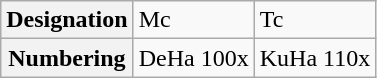<table class="wikitable">
<tr>
<th>Designation</th>
<td>Mc</td>
<td>Tc</td>
</tr>
<tr>
<th>Numbering</th>
<td>DeHa 100x</td>
<td>KuHa 110x</td>
</tr>
</table>
